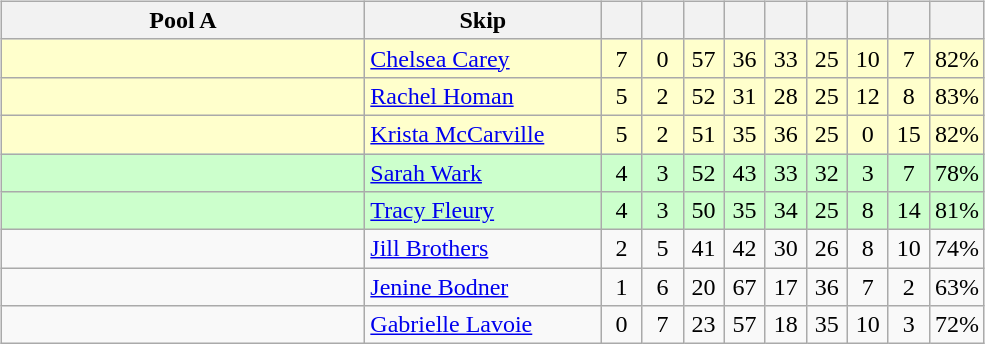<table>
<tr>
<td valign=top width=10%><br><table class=wikitable style="text-align: center;">
<tr>
<th width=235>Pool A</th>
<th width=150>Skip</th>
<th width=20></th>
<th width=20></th>
<th width=20></th>
<th width=20></th>
<th width=20></th>
<th width=20></th>
<th width=20></th>
<th width=20></th>
<th width=20></th>
</tr>
<tr bgcolor=#ffffcc>
<td style="text-align: left;"></td>
<td style="text-align: left;"><a href='#'>Chelsea Carey</a></td>
<td>7</td>
<td>0</td>
<td>57</td>
<td>36</td>
<td>33</td>
<td>25</td>
<td>10</td>
<td>7</td>
<td>82%</td>
</tr>
<tr bgcolor=#ffffcc>
<td style="text-align: left;"></td>
<td style="text-align: left;"><a href='#'>Rachel Homan</a></td>
<td>5</td>
<td>2</td>
<td>52</td>
<td>31</td>
<td>28</td>
<td>25</td>
<td>12</td>
<td>8</td>
<td>83%</td>
</tr>
<tr bgcolor=#ffffcc>
<td style="text-align: left;"></td>
<td style="text-align: left;"><a href='#'>Krista McCarville</a></td>
<td>5</td>
<td>2</td>
<td>51</td>
<td>35</td>
<td>36</td>
<td>25</td>
<td>0</td>
<td>15</td>
<td>82%</td>
</tr>
<tr bgcolor=#ccffcc>
<td style="text-align: left;"></td>
<td style="text-align: left;"><a href='#'>Sarah Wark</a></td>
<td>4</td>
<td>3</td>
<td>52</td>
<td>43</td>
<td>33</td>
<td>32</td>
<td>3</td>
<td>7</td>
<td>78%</td>
</tr>
<tr bgcolor=#ccffcc>
<td style="text-align: left;"></td>
<td style="text-align: left;"><a href='#'>Tracy Fleury</a></td>
<td>4</td>
<td>3</td>
<td>50</td>
<td>35</td>
<td>34</td>
<td>25</td>
<td>8</td>
<td>14</td>
<td>81%</td>
</tr>
<tr>
<td style="text-align: left;"></td>
<td style="text-align: left;"><a href='#'>Jill Brothers</a></td>
<td>2</td>
<td>5</td>
<td>41</td>
<td>42</td>
<td>30</td>
<td>26</td>
<td>8</td>
<td>10</td>
<td>74%</td>
</tr>
<tr>
<td style="text-align: left;"></td>
<td style="text-align: left;"><a href='#'>Jenine Bodner</a></td>
<td>1</td>
<td>6</td>
<td>20</td>
<td>67</td>
<td>17</td>
<td>36</td>
<td>7</td>
<td>2</td>
<td>63%</td>
</tr>
<tr>
<td style="text-align: left;"></td>
<td style="text-align: left;"><a href='#'>Gabrielle Lavoie</a></td>
<td>0</td>
<td>7</td>
<td>23</td>
<td>57</td>
<td>18</td>
<td>35</td>
<td>10</td>
<td>3</td>
<td>72%</td>
</tr>
</table>
</td>
</tr>
</table>
